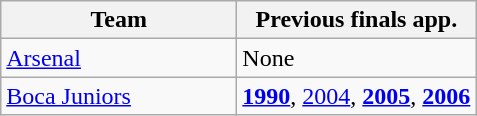<table class="wikitable">
<tr>
<th width=150px>Team</th>
<th>Previous finals app.</th>
</tr>
<tr>
<td> <a href='#'>Arsenal</a></td>
<td>None</td>
</tr>
<tr>
<td> <a href='#'>Boca Juniors</a></td>
<td><strong><a href='#'>1990</a></strong>, <a href='#'>2004</a>, <strong><a href='#'>2005</a></strong>, <strong><a href='#'>2006</a></strong></td>
</tr>
</table>
